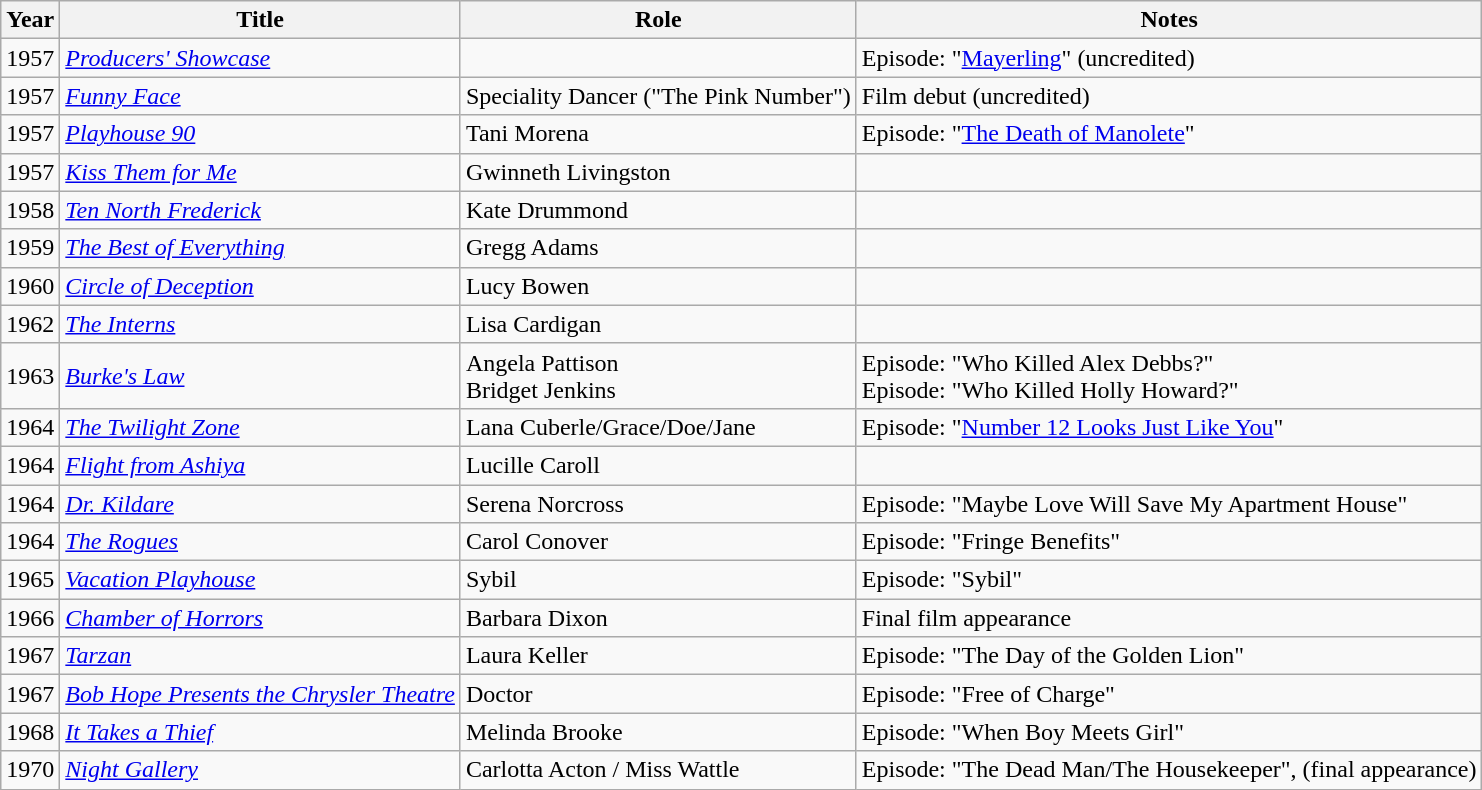<table class="wikitable">
<tr>
<th>Year</th>
<th>Title</th>
<th>Role</th>
<th>Notes</th>
</tr>
<tr>
<td>1957</td>
<td><em><a href='#'>Producers' Showcase</a></em></td>
<td></td>
<td>Episode: "<a href='#'>Mayerling</a>" (uncredited)</td>
</tr>
<tr>
<td>1957</td>
<td><em><a href='#'>Funny Face</a></em></td>
<td>Speciality Dancer ("The Pink Number")</td>
<td>Film debut (uncredited)</td>
</tr>
<tr>
<td>1957</td>
<td><em><a href='#'>Playhouse 90</a></em></td>
<td>Tani Morena</td>
<td>Episode: "<a href='#'>The Death of Manolete</a>"</td>
</tr>
<tr>
<td>1957</td>
<td><em><a href='#'>Kiss Them for Me</a></em></td>
<td>Gwinneth Livingston</td>
<td></td>
</tr>
<tr>
<td>1958</td>
<td><em><a href='#'>Ten North Frederick</a></em></td>
<td>Kate Drummond</td>
<td></td>
</tr>
<tr>
<td>1959</td>
<td><em><a href='#'>The Best of Everything</a></em></td>
<td>Gregg Adams</td>
<td></td>
</tr>
<tr>
<td>1960</td>
<td><em><a href='#'>Circle of Deception</a></em></td>
<td>Lucy Bowen</td>
<td></td>
</tr>
<tr>
<td>1962</td>
<td><em><a href='#'>The Interns</a></em></td>
<td>Lisa Cardigan</td>
<td></td>
</tr>
<tr>
<td>1963</td>
<td><em><a href='#'>Burke's Law</a></em></td>
<td>Angela Pattison<br>Bridget Jenkins</td>
<td>Episode: "Who Killed Alex Debbs?"<br>Episode: "Who Killed Holly Howard?"</td>
</tr>
<tr>
<td>1964</td>
<td><em><a href='#'>The Twilight Zone</a></em></td>
<td>Lana Cuberle/Grace/Doe/Jane</td>
<td>Episode: "<a href='#'>Number 12 Looks Just Like You</a>"</td>
</tr>
<tr>
<td>1964</td>
<td><em><a href='#'>Flight from Ashiya</a></em></td>
<td>Lucille Caroll</td>
<td></td>
</tr>
<tr>
<td>1964</td>
<td><em><a href='#'>Dr. Kildare</a></em></td>
<td>Serena Norcross</td>
<td>Episode: "Maybe Love Will Save My Apartment House"</td>
</tr>
<tr>
<td>1964</td>
<td><em><a href='#'>The Rogues</a></em></td>
<td>Carol Conover</td>
<td>Episode: "Fringe Benefits"</td>
</tr>
<tr>
<td>1965</td>
<td><em><a href='#'>Vacation Playhouse</a></em></td>
<td>Sybil</td>
<td>Episode: "Sybil"</td>
</tr>
<tr>
<td>1966</td>
<td><em><a href='#'>Chamber of Horrors</a></em></td>
<td>Barbara Dixon</td>
<td>Final film appearance</td>
</tr>
<tr>
<td>1967</td>
<td><em><a href='#'>Tarzan</a></em></td>
<td>Laura Keller</td>
<td>Episode: "The Day of the Golden Lion"</td>
</tr>
<tr>
<td>1967</td>
<td><em><a href='#'>Bob Hope Presents the Chrysler Theatre</a></em></td>
<td>Doctor</td>
<td>Episode: "Free of Charge"</td>
</tr>
<tr>
<td>1968</td>
<td><em><a href='#'>It Takes a Thief</a></em></td>
<td>Melinda Brooke</td>
<td>Episode: "When Boy Meets Girl"</td>
</tr>
<tr>
<td>1970</td>
<td><em><a href='#'>Night Gallery</a></em></td>
<td>Carlotta Acton / Miss Wattle</td>
<td>Episode: "The Dead Man/The Housekeeper", (final appearance)</td>
</tr>
</table>
